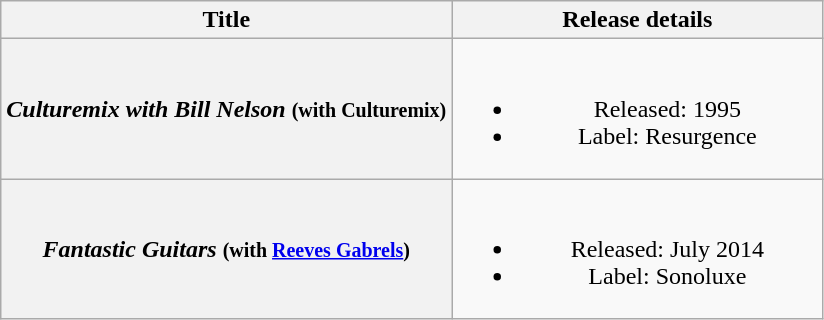<table class="wikitable plainrowheaders" style="text-align:center;">
<tr>
<th scope="col">Title</th>
<th scope="col" style="width:15em;">Release details</th>
</tr>
<tr>
<th scope="row"><em>Culturemix with Bill Nelson</em> <small>(with Culturemix)</small></th>
<td><br><ul><li>Released: 1995</li><li>Label: Resurgence</li></ul></td>
</tr>
<tr>
<th scope="row"><em>Fantastic Guitars</em> <small>(with <a href='#'>Reeves Gabrels</a>)</small></th>
<td><br><ul><li>Released: July 2014</li><li>Label: Sonoluxe</li></ul></td>
</tr>
</table>
